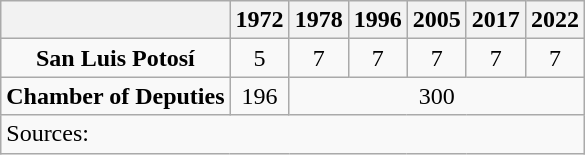<table class="wikitable" style="text-align: center">
<tr>
<th></th>
<th>1972</th>
<th>1978</th>
<th>1996</th>
<th>2005</th>
<th>2017</th>
<th>2022</th>
</tr>
<tr>
<td><strong>San Luis Potosí</strong></td>
<td>5</td>
<td>7</td>
<td>7</td>
<td>7</td>
<td>7</td>
<td>7</td>
</tr>
<tr>
<td><strong>Chamber of Deputies</strong></td>
<td>196</td>
<td colspan=5>300</td>
</tr>
<tr>
<td colspan=7 style="text-align: left">Sources: </td>
</tr>
</table>
